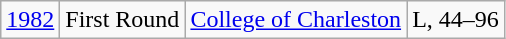<table class="wikitable">
<tr align="center">
<td><a href='#'>1982</a></td>
<td>First Round</td>
<td><a href='#'>College of Charleston</a></td>
<td>L, 44–96</td>
</tr>
</table>
